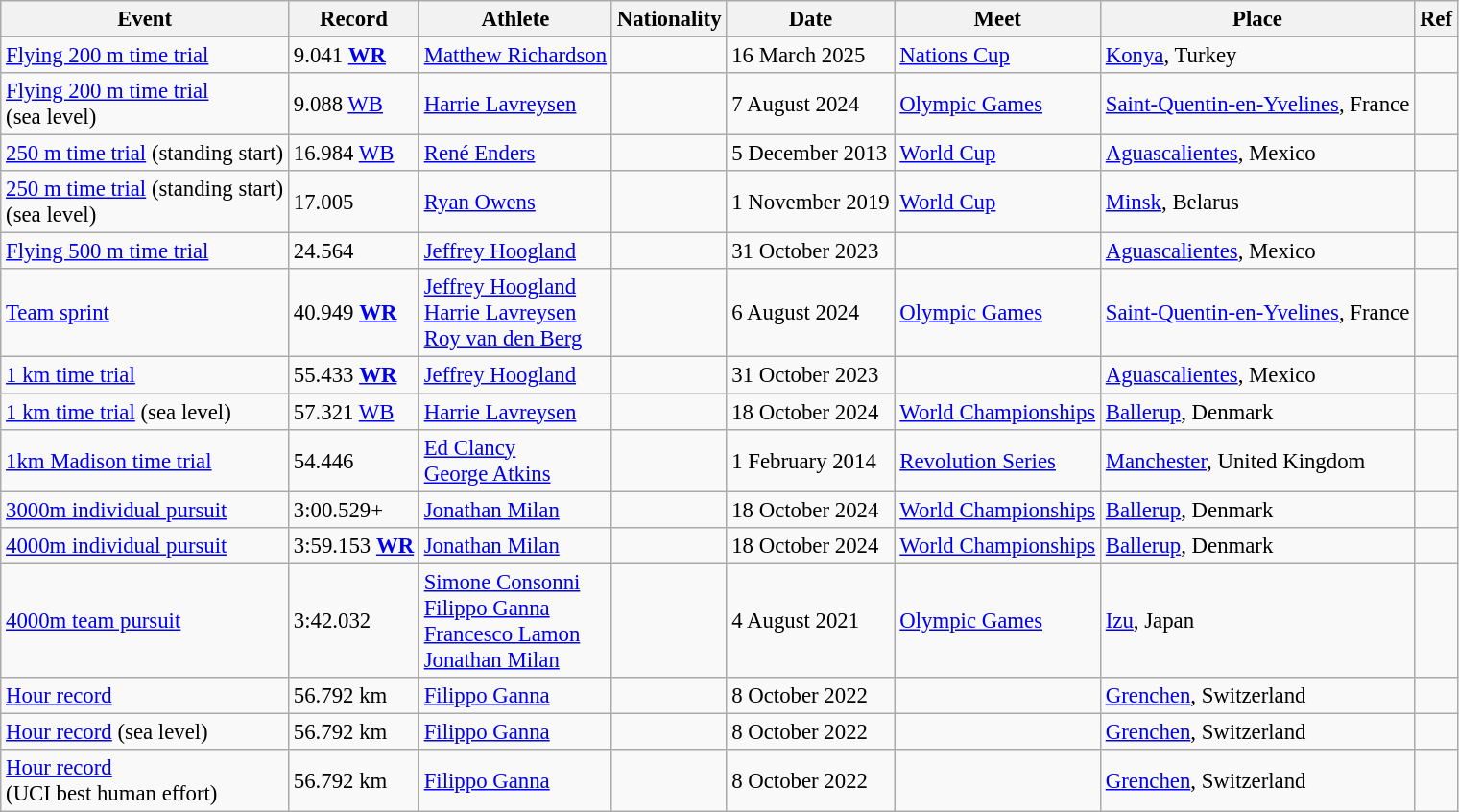<table class="wikitable" style="font-size:95%">
<tr>
<th>Event</th>
<th>Record</th>
<th>Athlete</th>
<th>Nationality</th>
<th>Date</th>
<th>Meet</th>
<th>Place</th>
<th>Ref</th>
</tr>
<tr>
<td><a href='#'>Flying 200 m time trial</a></td>
<td>9.041 <strong><a href='#'>WR</a></strong></td>
<td><a href='#'>Matthew Richardson</a></td>
<td></td>
<td>16 March 2025</td>
<td><a href='#'>Nations Cup</a></td>
<td><a href='#'>Konya</a>, Turkey</td>
<td></td>
</tr>
<tr>
<td><a href='#'>Flying 200 m time trial</a><br>(sea level)</td>
<td>9.088 <a href='#'>WB</a></td>
<td><a href='#'>Harrie Lavreysen</a></td>
<td></td>
<td>7 August 2024</td>
<td><a href='#'>Olympic Games</a></td>
<td><a href='#'>Saint-Quentin-en-Yvelines</a>, France</td>
<td></td>
</tr>
<tr>
<td><a href='#'>250 m time trial</a> (standing start)</td>
<td>16.984 <a href='#'>WB</a></td>
<td><a href='#'>René Enders</a></td>
<td></td>
<td>5 December 2013</td>
<td><a href='#'>World Cup</a></td>
<td><a href='#'>Aguascalientes</a>, Mexico</td>
<td></td>
</tr>
<tr>
<td><a href='#'>250 m time trial</a> (standing start)<br>(sea level)</td>
<td>17.005</td>
<td><a href='#'>Ryan Owens</a></td>
<td></td>
<td>1 November 2019</td>
<td><a href='#'>World Cup</a></td>
<td><a href='#'>Minsk</a>, Belarus</td>
<td></td>
</tr>
<tr>
<td><a href='#'>Flying 500 m time trial</a></td>
<td>24.564</td>
<td><a href='#'>Jeffrey Hoogland</a></td>
<td></td>
<td>31 October 2023</td>
<td></td>
<td><a href='#'>Aguascalientes</a>, Mexico</td>
<td></td>
</tr>
<tr>
<td><a href='#'>Team sprint</a></td>
<td>40.949 <strong><a href='#'>WR</a></strong></td>
<td><a href='#'>Jeffrey Hoogland</a><br><a href='#'>Harrie Lavreysen</a><br><a href='#'>Roy van den Berg</a></td>
<td></td>
<td>6 August 2024</td>
<td><a href='#'>Olympic Games</a></td>
<td><a href='#'>Saint-Quentin-en-Yvelines</a>, France</td>
<td></td>
</tr>
<tr>
<td><a href='#'>1 km time trial</a></td>
<td>55.433 <a href='#'><strong>WR</strong></a></td>
<td><a href='#'>Jeffrey Hoogland</a></td>
<td></td>
<td>31 October 2023</td>
<td></td>
<td><a href='#'>Aguascalientes</a>, Mexico</td>
<td></td>
</tr>
<tr>
<td><a href='#'>1 km time trial</a> (sea level)</td>
<td>57.321 <a href='#'>WB</a></td>
<td><a href='#'>Harrie Lavreysen</a></td>
<td></td>
<td>18 October 2024</td>
<td><a href='#'>World Championships</a></td>
<td><a href='#'>Ballerup</a>, Denmark</td>
<td></td>
</tr>
<tr>
<td><a href='#'>1km Madison time trial</a></td>
<td>54.446</td>
<td><a href='#'>Ed Clancy</a><br><a href='#'>George Atkins</a></td>
<td></td>
<td>1 February 2014</td>
<td><a href='#'>Revolution Series</a></td>
<td><a href='#'>Manchester</a>, United Kingdom</td>
<td></td>
</tr>
<tr>
<td><a href='#'>3000m individual pursuit</a></td>
<td>3:00.529+</td>
<td><a href='#'>Jonathan Milan</a></td>
<td></td>
<td>18 October 2024</td>
<td><a href='#'>World Championships</a></td>
<td><a href='#'>Ballerup</a>, Denmark</td>
<td></td>
</tr>
<tr>
<td><a href='#'>4000m individual pursuit</a></td>
<td>3:59.153 <strong><a href='#'>WR</a></strong></td>
<td><a href='#'>Jonathan Milan</a></td>
<td></td>
<td>18 October 2024</td>
<td><a href='#'>World Championships</a></td>
<td><a href='#'>Ballerup</a>, Denmark</td>
<td></td>
</tr>
<tr>
<td><a href='#'>4000m team pursuit</a></td>
<td>3:42.032</td>
<td><a href='#'>Simone Consonni</a><br><a href='#'>Filippo Ganna</a><br><a href='#'>Francesco Lamon</a><br><a href='#'>Jonathan Milan</a></td>
<td></td>
<td>4 August 2021</td>
<td><a href='#'>Olympic Games</a></td>
<td><a href='#'>Izu</a>, Japan</td>
<td></td>
</tr>
<tr>
<td><a href='#'>Hour record</a></td>
<td>56.792 km</td>
<td><a href='#'>Filippo Ganna</a></td>
<td></td>
<td>8 October 2022</td>
<td></td>
<td><a href='#'>Grenchen</a>, Switzerland</td>
<td></td>
</tr>
<tr>
<td><a href='#'>Hour record</a> (sea level)</td>
<td>56.792 km</td>
<td><a href='#'>Filippo Ganna</a></td>
<td></td>
<td>8 October 2022</td>
<td></td>
<td><a href='#'>Grenchen</a>, Switzerland</td>
<td></td>
</tr>
<tr>
<td><a href='#'>Hour record</a><br>(UCI best human effort)</td>
<td>56.792 km</td>
<td><a href='#'>Filippo Ganna</a></td>
<td></td>
<td>8 October 2022</td>
<td></td>
<td><a href='#'>Grenchen</a>, Switzerland</td>
<td></td>
</tr>
</table>
